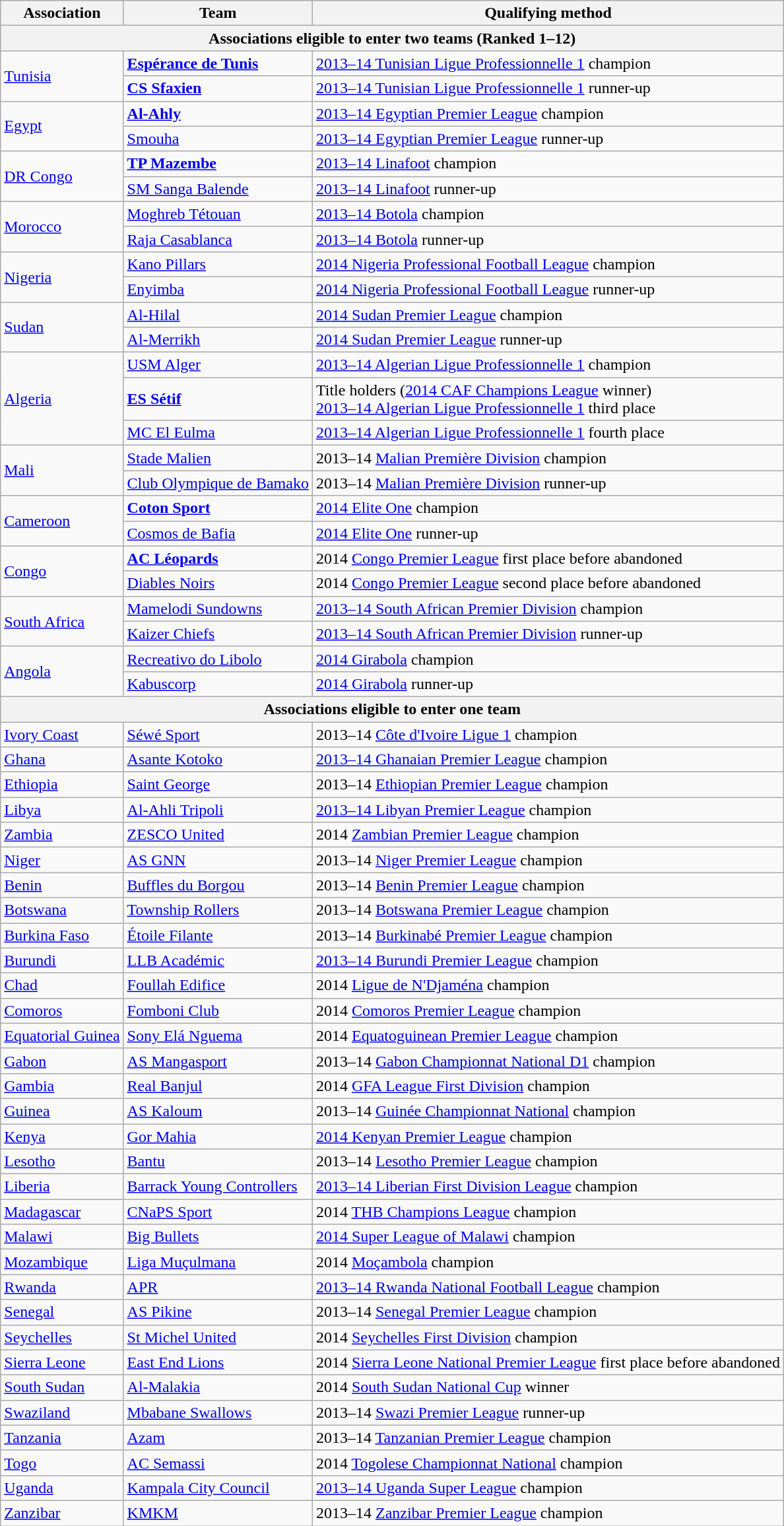<table class="wikitable">
<tr>
<th>Association</th>
<th>Team</th>
<th>Qualifying method</th>
</tr>
<tr>
<th colspan=3>Associations eligible to enter two teams (Ranked 1–12)</th>
</tr>
<tr>
<td rowspan=2> <a href='#'>Tunisia</a><br></td>
<td><strong><a href='#'>Espérance de Tunis</a></strong></td>
<td><a href='#'>2013–14 Tunisian Ligue Professionnelle 1</a> champion</td>
</tr>
<tr>
<td><strong><a href='#'>CS Sfaxien</a></strong></td>
<td><a href='#'>2013–14 Tunisian Ligue Professionnelle 1</a> runner-up</td>
</tr>
<tr>
<td rowspan=2> <a href='#'>Egypt</a><br></td>
<td><strong><a href='#'>Al-Ahly</a></strong></td>
<td><a href='#'>2013–14 Egyptian Premier League</a> champion</td>
</tr>
<tr>
<td><a href='#'>Smouha</a></td>
<td><a href='#'>2013–14 Egyptian Premier League</a> runner-up</td>
</tr>
<tr>
<td rowspan=2> <a href='#'>DR Congo</a><br></td>
<td><strong><a href='#'>TP Mazembe</a></strong></td>
<td><a href='#'>2013–14 Linafoot</a> champion</td>
</tr>
<tr>
<td><a href='#'>SM Sanga Balende</a></td>
<td><a href='#'>2013–14 Linafoot</a> runner-up</td>
</tr>
<tr>
<td rowspan=2> <a href='#'>Morocco</a><br></td>
<td><a href='#'>Moghreb Tétouan</a></td>
<td><a href='#'>2013–14 Botola</a> champion</td>
</tr>
<tr>
<td><a href='#'>Raja Casablanca</a></td>
<td><a href='#'>2013–14 Botola</a> runner-up</td>
</tr>
<tr>
<td rowspan=2> <a href='#'>Nigeria</a><br></td>
<td><a href='#'>Kano Pillars</a></td>
<td><a href='#'>2014 Nigeria Professional Football League</a> champion</td>
</tr>
<tr>
<td><a href='#'>Enyimba</a></td>
<td><a href='#'>2014 Nigeria Professional Football League</a> runner-up</td>
</tr>
<tr>
<td rowspan=2> <a href='#'>Sudan</a><br></td>
<td><a href='#'>Al-Hilal</a></td>
<td><a href='#'>2014 Sudan Premier League</a> champion</td>
</tr>
<tr>
<td><a href='#'>Al-Merrikh</a></td>
<td><a href='#'>2014 Sudan Premier League</a> runner-up</td>
</tr>
<tr>
<td rowspan=3> <a href='#'>Algeria</a><br></td>
<td><a href='#'>USM Alger</a></td>
<td><a href='#'>2013–14 Algerian Ligue Professionnelle 1</a> champion</td>
</tr>
<tr>
<td><strong><a href='#'>ES Sétif</a></strong></td>
<td>Title holders (<a href='#'>2014 CAF Champions League</a> winner)<br><a href='#'>2013–14 Algerian Ligue Professionnelle 1</a> third place</td>
</tr>
<tr>
<td><a href='#'>MC El Eulma</a></td>
<td><a href='#'>2013–14 Algerian Ligue Professionnelle 1</a> fourth place</td>
</tr>
<tr>
<td rowspan=2> <a href='#'>Mali</a><br></td>
<td><a href='#'>Stade Malien</a></td>
<td>2013–14 <a href='#'>Malian Première Division</a> champion</td>
</tr>
<tr>
<td><a href='#'>Club Olympique de Bamako</a></td>
<td>2013–14 <a href='#'>Malian Première Division</a> runner-up</td>
</tr>
<tr>
<td rowspan=2> <a href='#'>Cameroon</a><br></td>
<td><strong><a href='#'>Coton Sport</a></strong></td>
<td><a href='#'>2014 Elite One</a> champion</td>
</tr>
<tr>
<td><a href='#'>Cosmos de Bafia</a></td>
<td><a href='#'>2014 Elite One</a> runner-up</td>
</tr>
<tr>
<td rowspan=2> <a href='#'>Congo</a><br></td>
<td><strong><a href='#'>AC Léopards</a></strong></td>
<td>2014 <a href='#'>Congo Premier League</a> first place before abandoned</td>
</tr>
<tr>
<td><a href='#'>Diables Noirs</a></td>
<td>2014 <a href='#'>Congo Premier League</a> second place before abandoned</td>
</tr>
<tr>
<td rowspan=2> <a href='#'>South Africa</a><br></td>
<td><a href='#'>Mamelodi Sundowns</a></td>
<td><a href='#'>2013–14 South African Premier Division</a> champion</td>
</tr>
<tr>
<td><a href='#'>Kaizer Chiefs</a></td>
<td><a href='#'>2013–14 South African Premier Division</a> runner-up</td>
</tr>
<tr>
<td rowspan=2> <a href='#'>Angola</a><br></td>
<td><a href='#'>Recreativo do Libolo</a></td>
<td><a href='#'>2014 Girabola</a> champion</td>
</tr>
<tr>
<td><a href='#'>Kabuscorp</a></td>
<td><a href='#'>2014 Girabola</a> runner-up</td>
</tr>
<tr>
<th colspan=3>Associations eligible to enter one team</th>
</tr>
<tr>
<td> <a href='#'>Ivory Coast</a><br></td>
<td><a href='#'>Séwé Sport</a></td>
<td>2013–14 <a href='#'>Côte d'Ivoire Ligue 1</a> champion</td>
</tr>
<tr>
<td> <a href='#'>Ghana</a><br></td>
<td><a href='#'>Asante Kotoko</a></td>
<td><a href='#'>2013–14 Ghanaian Premier League</a> champion</td>
</tr>
<tr>
<td> <a href='#'>Ethiopia</a><br></td>
<td><a href='#'>Saint George</a></td>
<td>2013–14 <a href='#'>Ethiopian Premier League</a> champion</td>
</tr>
<tr>
<td> <a href='#'>Libya</a><br></td>
<td><a href='#'>Al-Ahli Tripoli</a></td>
<td><a href='#'>2013–14 Libyan Premier League</a> champion</td>
</tr>
<tr>
<td> <a href='#'>Zambia</a><br></td>
<td><a href='#'>ZESCO United</a></td>
<td>2014 <a href='#'>Zambian Premier League</a> champion</td>
</tr>
<tr>
<td> <a href='#'>Niger</a><br></td>
<td><a href='#'>AS GNN</a></td>
<td>2013–14 <a href='#'>Niger Premier League</a> champion</td>
</tr>
<tr>
<td> <a href='#'>Benin</a></td>
<td><a href='#'>Buffles du Borgou</a></td>
<td>2013–14 <a href='#'>Benin Premier League</a> champion</td>
</tr>
<tr>
<td> <a href='#'>Botswana</a></td>
<td><a href='#'>Township Rollers</a></td>
<td>2013–14 <a href='#'>Botswana Premier League</a> champion</td>
</tr>
<tr>
<td> <a href='#'>Burkina Faso</a></td>
<td><a href='#'>Étoile Filante</a></td>
<td>2013–14 <a href='#'>Burkinabé Premier League</a> champion</td>
</tr>
<tr>
<td> <a href='#'>Burundi</a></td>
<td><a href='#'>LLB Académic</a></td>
<td><a href='#'>2013–14 Burundi Premier League</a> champion</td>
</tr>
<tr>
<td> <a href='#'>Chad</a></td>
<td><a href='#'>Foullah Edifice</a></td>
<td>2014 <a href='#'>Ligue de N'Djaména</a> champion</td>
</tr>
<tr>
<td> <a href='#'>Comoros</a></td>
<td><a href='#'>Fomboni Club</a></td>
<td>2014 <a href='#'>Comoros Premier League</a> champion</td>
</tr>
<tr>
<td> <a href='#'>Equatorial Guinea</a></td>
<td><a href='#'>Sony Elá Nguema</a></td>
<td>2014 <a href='#'>Equatoguinean Premier League</a> champion</td>
</tr>
<tr>
<td> <a href='#'>Gabon</a></td>
<td><a href='#'>AS Mangasport</a></td>
<td>2013–14 <a href='#'>Gabon Championnat National D1</a> champion</td>
</tr>
<tr>
<td> <a href='#'>Gambia</a></td>
<td><a href='#'>Real Banjul</a></td>
<td>2014 <a href='#'>GFA League First Division</a> champion</td>
</tr>
<tr>
<td> <a href='#'>Guinea</a></td>
<td><a href='#'>AS Kaloum</a></td>
<td>2013–14 <a href='#'>Guinée Championnat National</a> champion</td>
</tr>
<tr>
<td> <a href='#'>Kenya</a></td>
<td><a href='#'>Gor Mahia</a></td>
<td><a href='#'>2014 Kenyan Premier League</a> champion</td>
</tr>
<tr>
<td> <a href='#'>Lesotho</a></td>
<td><a href='#'>Bantu</a></td>
<td>2013–14 <a href='#'>Lesotho Premier League</a> champion</td>
</tr>
<tr>
<td> <a href='#'>Liberia</a></td>
<td><a href='#'>Barrack Young Controllers</a></td>
<td><a href='#'>2013–14 Liberian First Division League</a> champion</td>
</tr>
<tr>
<td> <a href='#'>Madagascar</a></td>
<td><a href='#'>CNaPS Sport</a></td>
<td>2014 <a href='#'>THB Champions League</a> champion</td>
</tr>
<tr>
<td> <a href='#'>Malawi</a></td>
<td><a href='#'>Big Bullets</a></td>
<td><a href='#'>2014 Super League of Malawi</a> champion</td>
</tr>
<tr>
<td> <a href='#'>Mozambique</a></td>
<td><a href='#'>Liga Muçulmana</a></td>
<td>2014 <a href='#'>Moçambola</a> champion</td>
</tr>
<tr>
<td> <a href='#'>Rwanda</a></td>
<td><a href='#'>APR</a></td>
<td><a href='#'>2013–14 Rwanda National Football League</a> champion</td>
</tr>
<tr>
<td> <a href='#'>Senegal</a></td>
<td><a href='#'>AS Pikine</a></td>
<td>2013–14 <a href='#'>Senegal Premier League</a> champion</td>
</tr>
<tr>
<td> <a href='#'>Seychelles</a></td>
<td><a href='#'>St Michel United</a></td>
<td>2014 <a href='#'>Seychelles First Division</a> champion</td>
</tr>
<tr>
<td> <a href='#'>Sierra Leone</a></td>
<td><a href='#'>East End Lions</a></td>
<td>2014 <a href='#'>Sierra Leone National Premier League</a> first place before abandoned</td>
</tr>
<tr>
<td> <a href='#'>South Sudan</a></td>
<td><a href='#'>Al-Malakia</a></td>
<td>2014 <a href='#'>South Sudan National Cup</a> winner</td>
</tr>
<tr>
<td> <a href='#'>Swaziland</a></td>
<td><a href='#'>Mbabane Swallows</a></td>
<td>2013–14 <a href='#'>Swazi Premier League</a> runner-up</td>
</tr>
<tr>
<td> <a href='#'>Tanzania</a></td>
<td><a href='#'>Azam</a></td>
<td>2013–14 <a href='#'>Tanzanian Premier League</a> champion</td>
</tr>
<tr>
<td> <a href='#'>Togo</a></td>
<td><a href='#'>AC Semassi</a></td>
<td>2014 <a href='#'>Togolese Championnat National</a> champion</td>
</tr>
<tr>
<td> <a href='#'>Uganda</a></td>
<td><a href='#'>Kampala City Council</a></td>
<td><a href='#'>2013–14 Uganda Super League</a> champion</td>
</tr>
<tr>
<td> <a href='#'>Zanzibar</a></td>
<td><a href='#'>KMKM</a></td>
<td>2013–14 <a href='#'>Zanzibar Premier League</a> champion</td>
</tr>
</table>
